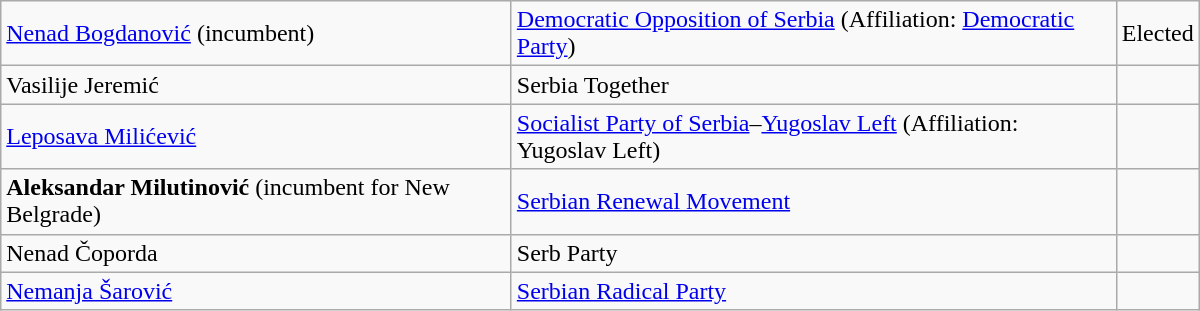<table style="width:800px;" class="wikitable">
<tr>
<td align="left"><a href='#'>Nenad Bogdanović</a> (incumbent)</td>
<td align="left"><a href='#'>Democratic Opposition of Serbia</a> (Affiliation: <a href='#'>Democratic Party</a>)</td>
<td align="right">Elected</td>
</tr>
<tr>
<td align="left">Vasilije Jeremić</td>
<td align="left">Serbia Together</td>
<td align="right"></td>
</tr>
<tr>
<td align="left"><a href='#'>Leposava Milićević</a></td>
<td align="left"><a href='#'>Socialist Party of Serbia</a>–<a href='#'>Yugoslav Left</a> (Affiliation: Yugoslav Left)</td>
<td align="right"></td>
</tr>
<tr>
<td align="left"><strong>Aleksandar Milutinović</strong> (incumbent for New Belgrade)</td>
<td align="left"><a href='#'>Serbian Renewal Movement</a></td>
<td align="right"></td>
</tr>
<tr>
<td align="left">Nenad Čoporda</td>
<td align="left">Serb Party</td>
<td align="right"></td>
</tr>
<tr>
<td align="left"><a href='#'>Nemanja Šarović</a></td>
<td align="left"><a href='#'>Serbian Radical Party</a></td>
<td align="right"></td>
</tr>
</table>
